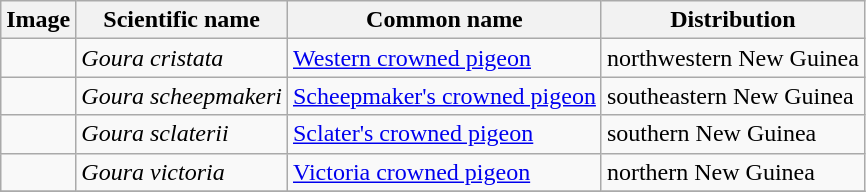<table class="wikitable">
<tr>
<th>Image</th>
<th>Scientific name</th>
<th>Common name</th>
<th>Distribution</th>
</tr>
<tr>
<td></td>
<td><em>Goura cristata</em></td>
<td><a href='#'>Western crowned pigeon</a></td>
<td>northwestern New Guinea</td>
</tr>
<tr>
<td></td>
<td><em>Goura scheepmakeri</em></td>
<td><a href='#'>Scheepmaker's crowned pigeon</a></td>
<td>southeastern New Guinea</td>
</tr>
<tr>
<td></td>
<td><em>Goura sclaterii</em></td>
<td><a href='#'>Sclater's crowned pigeon</a></td>
<td>southern New Guinea</td>
</tr>
<tr>
<td></td>
<td><em>Goura victoria</em></td>
<td><a href='#'>Victoria crowned pigeon</a></td>
<td>northern New Guinea</td>
</tr>
<tr>
</tr>
</table>
